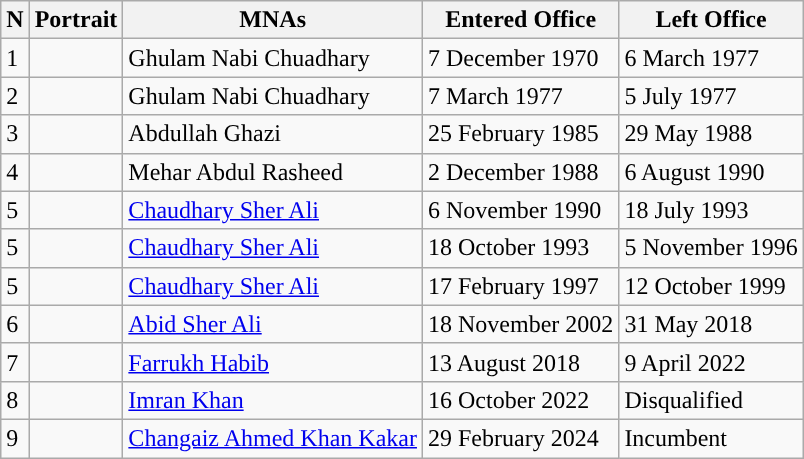<table class="wikitable">
<tr>
<th>N</th>
<th>Portrait</th>
<th align=center>MNAs</th>
<th align=center>Entered Office</th>
<th align=center>Left Office</th>
</tr>
<tr>
<td>1</td>
<td></td>
<td>Ghulam Nabi Chuadhary</td>
<td>7 December 1970</td>
<td>6 March 1977</td>
</tr>
<tr>
<td>2</td>
<td></td>
<td>Ghulam Nabi Chuadhary</td>
<td>7 March 1977</td>
<td>5 July 1977</td>
</tr>
<tr>
<td>3</td>
<td></td>
<td>Abdullah Ghazi</td>
<td>25 February 1985</td>
<td>29 May 1988</td>
</tr>
<tr>
<td>4</td>
<td></td>
<td>Mehar Abdul Rasheed</td>
<td>2 December 1988</td>
<td>6 August 1990</td>
</tr>
<tr>
<td>5</td>
<td></td>
<td><a href='#'>Chaudhary Sher Ali</a></td>
<td>6 November 1990</td>
<td>18 July 1993</td>
</tr>
<tr>
<td>5</td>
<td></td>
<td><a href='#'>Chaudhary Sher Ali</a></td>
<td>18 October 1993</td>
<td>5 November 1996</td>
</tr>
<tr>
<td>5</td>
<td></td>
<td><a href='#'>Chaudhary Sher Ali</a></td>
<td>17 February 1997</td>
<td>12 October 1999</td>
</tr>
<tr>
<td>6</td>
<td></td>
<td><a href='#'>Abid Sher Ali</a></td>
<td>18 November 2002</td>
<td>31 May 2018</td>
</tr>
<tr>
<td>7</td>
<td></td>
<td><a href='#'>Farrukh Habib</a></td>
<td>13 August 2018</td>
<td>9 April 2022</td>
</tr>
<tr>
<td>8</td>
<td></td>
<td><a href='#'>Imran Khan</a></td>
<td>16 October 2022</td>
<td>Disqualified</td>
</tr>
<tr>
<td>9</td>
<td></td>
<td><a href='#'>Changaiz Ahmed Khan Kakar</a></td>
<td>29 February 2024</td>
<td>Incumbent</td>
</tr>
</table>
